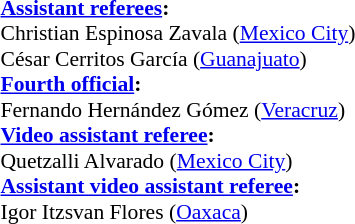<table width=100% style="font-size:90%">
<tr>
<td><br><strong><a href='#'>Assistant referees</a>:</strong>
<br>Christian Espinosa Zavala (<a href='#'>Mexico City</a>)
<br>César Cerritos García (<a href='#'>Guanajuato</a>)
<br><strong><a href='#'>Fourth official</a>:</strong>
<br> Fernando Hernández Gómez (<a href='#'>Veracruz</a>)
<br><strong><a href='#'>Video assistant referee</a>:</strong>
<br>Quetzalli Alvarado (<a href='#'>Mexico City</a>)
<br><strong><a href='#'>Assistant video assistant referee</a>:</strong>
<br>Igor Itzsvan Flores (<a href='#'>Oaxaca</a>)</td>
</tr>
</table>
